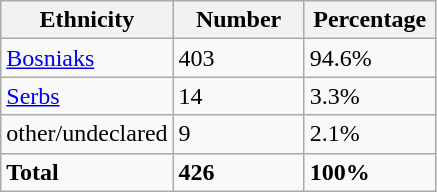<table class="wikitable">
<tr>
<th width="100px">Ethnicity</th>
<th width="80px">Number</th>
<th width="80px">Percentage</th>
</tr>
<tr>
<td><a href='#'>Bosniaks</a></td>
<td>403</td>
<td>94.6%</td>
</tr>
<tr>
<td><a href='#'>Serbs</a></td>
<td>14</td>
<td>3.3%</td>
</tr>
<tr>
<td>other/undeclared</td>
<td>9</td>
<td>2.1%</td>
</tr>
<tr>
<td><strong>Total</strong></td>
<td><strong>426</strong></td>
<td><strong>100%</strong></td>
</tr>
</table>
